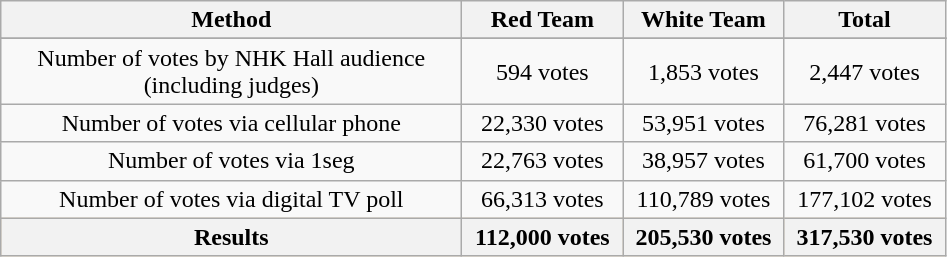<table class="wikitable">
<tr>
<th width=300>Method</th>
<th width=100>Red Team</th>
<th width=100>White Team</th>
<th width=100>Total</th>
</tr>
<tr>
</tr>
<tr align="center">
<td>Number of votes by NHK Hall audience (including judges)</td>
<td>594 votes</td>
<td>1,853 votes</td>
<td>2,447 votes</td>
</tr>
<tr align="center">
<td>Number of votes via cellular phone</td>
<td>22,330 votes</td>
<td>53,951 votes</td>
<td>76,281 votes</td>
</tr>
<tr align="center">
<td>Number of votes via 1seg</td>
<td>22,763 votes</td>
<td>38,957 votes</td>
<td>61,700 votes</td>
</tr>
<tr align="center">
<td>Number of votes via digital TV poll</td>
<td>66,313 votes</td>
<td>110,789 votes</td>
<td>177,102 votes</td>
</tr>
<tr align="center" style="background:#ffdead;">
<th>Results</th>
<th>112,000 votes</th>
<th>205,530 votes</th>
<th>317,530 votes</th>
</tr>
</table>
